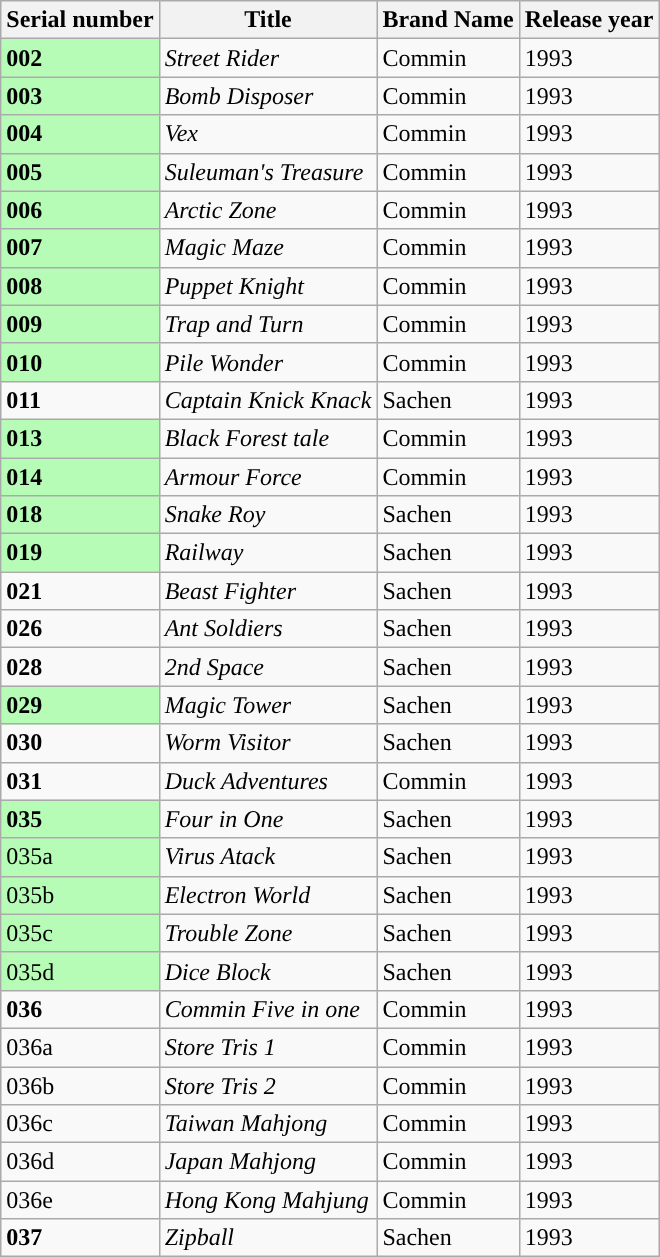<table class="wikitable sortable" border="1">
<tr>
<th scope="col">Serial number</th>
<th scope="col">Title</th>
<th scope="col">Brand Name</th>
<th scope="col">Release year</th>
</tr>
<tr>
<td style="background:#b6fcb6;"><strong>002</strong></td>
<td><em>Street Rider</em></td>
<td>Commin</td>
<td>1993</td>
</tr>
<tr>
<td style="background:#b6fcb6;"><strong>003</strong></td>
<td><em>Bomb Disposer</em></td>
<td>Commin</td>
<td>1993</td>
</tr>
<tr>
<td style="background:#b6fcb6;"><strong>004</strong></td>
<td><em>Vex</em></td>
<td>Commin</td>
<td>1993</td>
</tr>
<tr>
<td style="background:#b6fcb6;"><strong>005</strong></td>
<td><em>Suleuman's Treasure</em></td>
<td>Commin</td>
<td>1993</td>
</tr>
<tr>
<td style="background:#b6fcb6;"><strong>006</strong></td>
<td><em>Arctic Zone</em></td>
<td>Commin</td>
<td>1993</td>
</tr>
<tr>
<td style="background:#b6fcb6;"><strong>007</strong></td>
<td><em>Magic Maze</em></td>
<td>Commin</td>
<td>1993</td>
</tr>
<tr>
<td style="background:#b6fcb6;"><strong>008</strong></td>
<td><em>Puppet Knight</em></td>
<td>Commin</td>
<td>1993</td>
</tr>
<tr>
<td style="background:#b6fcb6;"><strong>009</strong></td>
<td><em>Trap and Turn</em></td>
<td>Commin</td>
<td>1993</td>
</tr>
<tr>
<td style="background:#b6fcb6;"><strong>010</strong></td>
<td><em>Pile Wonder</em></td>
<td>Commin</td>
<td>1993</td>
</tr>
<tr>
<td><strong>011</strong></td>
<td><em>Captain Knick Knack</em></td>
<td>Sachen</td>
<td>1993</td>
</tr>
<tr>
<td style="background:#b6fcb6;"><strong>013</strong></td>
<td><em>Black Forest tale</em></td>
<td>Commin</td>
<td>1993</td>
</tr>
<tr>
<td style="background:#b6fcb6;"><strong>014</strong></td>
<td><em>Armour Force</em></td>
<td>Commin</td>
<td>1993</td>
</tr>
<tr>
<td style="background:#b6fcb6;"><strong>018</strong></td>
<td><em>Snake Roy</em></td>
<td>Sachen</td>
<td>1993</td>
</tr>
<tr>
<td style="background:#b6fcb6;"><strong>019</strong></td>
<td><em>Railway</em></td>
<td>Sachen</td>
<td>1993</td>
</tr>
<tr>
<td><strong>021</strong></td>
<td><em>Beast Fighter</em></td>
<td>Sachen</td>
<td>1993</td>
</tr>
<tr>
<td><strong>026</strong></td>
<td><em>Ant Soldiers</em></td>
<td>Sachen</td>
<td>1993</td>
</tr>
<tr>
<td><strong>028</strong></td>
<td><em>2nd Space</em></td>
<td>Sachen</td>
<td>1993</td>
</tr>
<tr>
<td style="background:#b6fcb6;"><strong>029</strong></td>
<td><em>Magic Tower</em></td>
<td>Sachen</td>
<td>1993</td>
</tr>
<tr>
<td><strong>030</strong></td>
<td><em>Worm Visitor</em></td>
<td>Sachen</td>
<td>1993</td>
</tr>
<tr>
<td><strong>031</strong></td>
<td><em>Duck Adventures</em></td>
<td>Commin</td>
<td>1993</td>
</tr>
<tr>
<td style="background:#b6fcb6;"><strong>035</strong></td>
<td><em>Four in One</em></td>
<td>Sachen</td>
<td>1993</td>
</tr>
<tr>
<td style="background:#b6fcb6;">035a</td>
<td><em>Virus Atack</em></td>
<td>Sachen</td>
<td>1993</td>
</tr>
<tr>
<td style="background:#b6fcb6;">035b</td>
<td><em> Electron World</em></td>
<td>Sachen</td>
<td>1993</td>
</tr>
<tr>
<td style="background:#b6fcb6;">035c</td>
<td><em>Trouble Zone</em></td>
<td>Sachen</td>
<td>1993</td>
</tr>
<tr>
<td style="background:#b6fcb6;">035d</td>
<td><em>Dice Block</em></td>
<td>Sachen</td>
<td>1993</td>
</tr>
<tr>
<td><strong>036</strong></td>
<td><em>Commin Five in one</em></td>
<td>Commin</td>
<td>1993</td>
</tr>
<tr>
<td>036a</td>
<td><em>Store Tris 1</em></td>
<td>Commin</td>
<td>1993</td>
</tr>
<tr>
<td>036b</td>
<td><em>Store Tris 2</em></td>
<td>Commin</td>
<td>1993</td>
</tr>
<tr>
<td>036c</td>
<td><em>Taiwan Mahjong</em></td>
<td>Commin</td>
<td>1993</td>
</tr>
<tr>
<td>036d</td>
<td><em>Japan Mahjong</em></td>
<td>Commin</td>
<td>1993</td>
</tr>
<tr>
<td>036e</td>
<td><em>Hong Kong Mahjung</em></td>
<td>Commin</td>
<td>1993</td>
</tr>
<tr>
<td><strong>037</strong></td>
<td><em>Zipball</em></td>
<td>Sachen</td>
<td>1993</td>
</tr>
</table>
